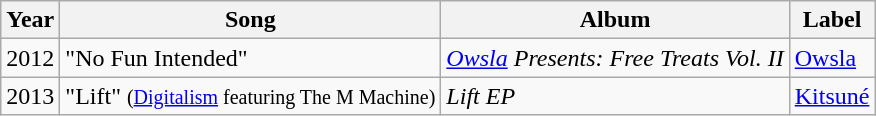<table class="wikitable">
<tr>
<th>Year</th>
<th>Song</th>
<th>Album</th>
<th>Label</th>
</tr>
<tr>
<td>2012</td>
<td>"No Fun Intended"</td>
<td><em><a href='#'>Owsla</a> Presents: Free Treats Vol. II</em></td>
<td><a href='#'>Owsla</a></td>
</tr>
<tr>
<td>2013</td>
<td>"Lift" <small>(<a href='#'>Digitalism</a> featuring The M Machine)</small></td>
<td><em>Lift EP</em></td>
<td><a href='#'>Kitsuné</a></td>
</tr>
</table>
